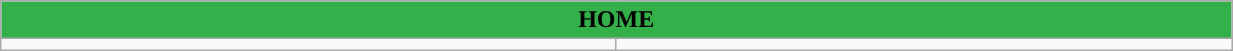<table class="wikitable collapsible collapsed" style="width:65%">
<tr>
<th colspan=6 ! style="color:#000000; background:#34B04A">HOME</th>
</tr>
<tr>
<td></td>
<td></td>
</tr>
</table>
